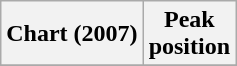<table class="wikitable sortable plainrowheaders">
<tr>
<th scope="col">Chart (2007)</th>
<th scope="col">Peak<br>position</th>
</tr>
<tr>
</tr>
</table>
